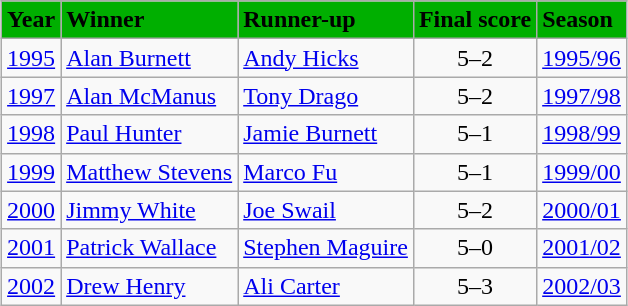<table class="wikitable" style="margin: auto">
<tr>
<th style="text-align: center; background-color: #00af00">Year</th>
<th style="text-align: left; background-color: #00af00">Winner</th>
<th style="text-align: left; background-color: #00af00">Runner-up</th>
<th style="text-align: left; background-color: #00af00">Final score</th>
<th style="text-align: left; background-color: #00af00">Season</th>
</tr>
<tr>
<td><a href='#'>1995</a></td>
<td> <a href='#'>Alan Burnett</a></td>
<td> <a href='#'>Andy Hicks</a></td>
<td style="text-align: center">5–2</td>
<td><a href='#'>1995/96</a></td>
</tr>
<tr>
<td><a href='#'>1997</a></td>
<td> <a href='#'>Alan McManus</a></td>
<td> <a href='#'>Tony Drago</a></td>
<td style="text-align: center">5–2</td>
<td><a href='#'>1997/98</a></td>
</tr>
<tr>
<td><a href='#'>1998</a></td>
<td> <a href='#'>Paul Hunter</a></td>
<td> <a href='#'>Jamie Burnett</a></td>
<td style="text-align: center">5–1</td>
<td><a href='#'>1998/99</a></td>
</tr>
<tr>
<td><a href='#'>1999</a></td>
<td> <a href='#'>Matthew Stevens</a></td>
<td> <a href='#'>Marco Fu</a></td>
<td style="text-align: center">5–1</td>
<td><a href='#'>1999/00</a></td>
</tr>
<tr>
<td><a href='#'>2000</a></td>
<td> <a href='#'>Jimmy White</a></td>
<td> <a href='#'>Joe Swail</a></td>
<td style="text-align: center">5–2</td>
<td><a href='#'>2000/01</a></td>
</tr>
<tr>
<td><a href='#'>2001</a></td>
<td> <a href='#'>Patrick Wallace</a></td>
<td> <a href='#'>Stephen Maguire</a></td>
<td style="text-align: center">5–0</td>
<td><a href='#'>2001/02</a></td>
</tr>
<tr>
<td><a href='#'>2002</a></td>
<td> <a href='#'>Drew Henry</a></td>
<td> <a href='#'>Ali Carter</a></td>
<td style="text-align: center">5–3</td>
<td><a href='#'>2002/03</a></td>
</tr>
</table>
